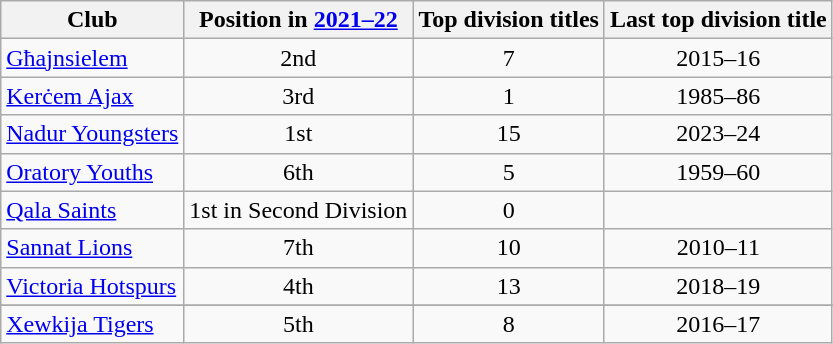<table class="wikitable sortable" style="text-align:center">
<tr>
<th>Club</th>
<th>Position in <a href='#'>2021–22</a></th>
<th>Top division titles</th>
<th>Last top division title</th>
</tr>
<tr>
<td style="text-align:left"><a href='#'>Għajnsielem</a></td>
<td>2nd</td>
<td>7</td>
<td>2015–16</td>
</tr>
<tr>
<td style="text-align:left;"><a href='#'>Kerċem Ajax</a></td>
<td>3rd</td>
<td>1</td>
<td>1985–86</td>
</tr>
<tr>
<td style="text-align:left;"><a href='#'>Nadur Youngsters</a></td>
<td>1st</td>
<td>15</td>
<td>2023–24</td>
</tr>
<tr>
<td style="text-align:left;"><a href='#'>Oratory Youths</a></td>
<td>6th</td>
<td>5</td>
<td>1959–60</td>
</tr>
<tr>
<td style="text-align:left;"><a href='#'>Qala Saints</a></td>
<td>1st in Second Division</td>
<td>0</td>
<td></td>
</tr>
<tr>
<td style="text-align:left;"><a href='#'>Sannat Lions</a></td>
<td>7th</td>
<td>10</td>
<td>2010–11</td>
</tr>
<tr>
<td style="text-align:left;"><a href='#'>Victoria Hotspurs</a></td>
<td>4th</td>
<td>13</td>
<td>2018–19</td>
</tr>
<tr>
</tr>
<tr>
<td style="text-align:left;"><a href='#'>Xewkija Tigers</a></td>
<td>5th</td>
<td>8</td>
<td>2016–17</td>
</tr>
</table>
